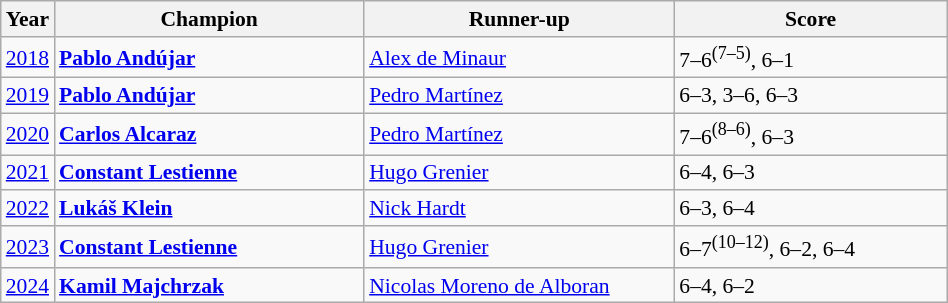<table class="wikitable" style="font-size:90%">
<tr>
<th>Year</th>
<th width="200">Champion</th>
<th width="200">Runner-up</th>
<th width="175">Score</th>
</tr>
<tr>
<td><a href='#'>2018</a></td>
<td> <strong><a href='#'>Pablo Andújar</a></strong></td>
<td> <a href='#'>Alex de Minaur</a></td>
<td>7–6<sup>(7–5)</sup>, 6–1</td>
</tr>
<tr>
<td><a href='#'>2019</a></td>
<td> <strong><a href='#'>Pablo Andújar</a></strong> </td>
<td> <a href='#'>Pedro Martínez</a></td>
<td>6–3, 3–6, 6–3</td>
</tr>
<tr>
<td><a href='#'>2020</a></td>
<td> <strong><a href='#'>Carlos Alcaraz</a></strong></td>
<td> <a href='#'>Pedro Martínez</a></td>
<td>7–6<sup>(8–6)</sup>, 6–3</td>
</tr>
<tr>
<td><a href='#'>2021</a></td>
<td> <strong><a href='#'>Constant Lestienne</a></strong></td>
<td> <a href='#'>Hugo Grenier</a></td>
<td>6–4, 6–3</td>
</tr>
<tr>
<td><a href='#'>2022</a></td>
<td> <strong><a href='#'>Lukáš Klein</a></strong></td>
<td> <a href='#'>Nick Hardt</a></td>
<td>6–3, 6–4</td>
</tr>
<tr>
<td><a href='#'>2023</a></td>
<td> <strong><a href='#'>Constant Lestienne</a></strong></td>
<td> <a href='#'>Hugo Grenier</a></td>
<td>6–7<sup>(10–12)</sup>, 6–2, 6–4</td>
</tr>
<tr>
<td><a href='#'>2024</a></td>
<td> <strong><a href='#'>Kamil Majchrzak</a></strong></td>
<td> <a href='#'>Nicolas Moreno de Alboran</a></td>
<td>6–4, 6–2</td>
</tr>
</table>
